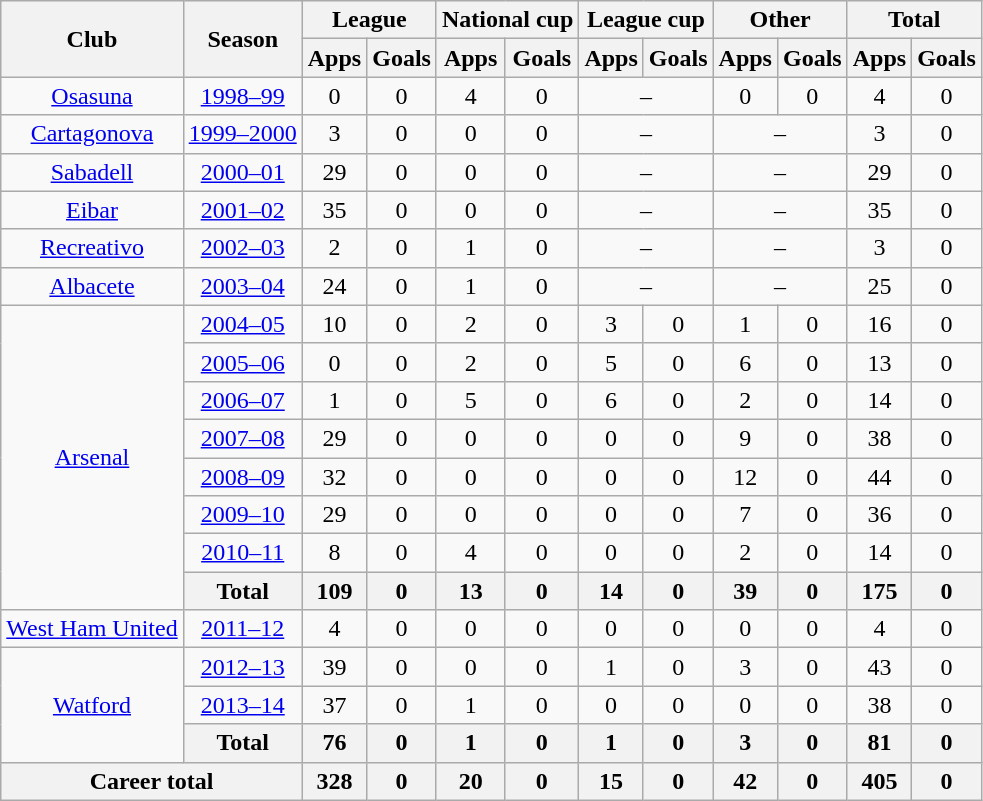<table class="wikitable" style="text-align:center">
<tr>
<th rowspan="2">Club</th>
<th rowspan="2">Season</th>
<th colspan="2">League</th>
<th colspan="2">National cup</th>
<th colspan="2">League cup</th>
<th colspan="2">Other</th>
<th colspan="2">Total</th>
</tr>
<tr>
<th>Apps</th>
<th>Goals</th>
<th>Apps</th>
<th>Goals</th>
<th>Apps</th>
<th>Goals</th>
<th>Apps</th>
<th>Goals</th>
<th>Apps</th>
<th>Goals</th>
</tr>
<tr>
<td><a href='#'>Osasuna</a></td>
<td><a href='#'>1998–99</a></td>
<td>0</td>
<td>0</td>
<td>4</td>
<td>0</td>
<td colspan="2">–</td>
<td>0</td>
<td>0</td>
<td>4</td>
<td>0</td>
</tr>
<tr>
<td><a href='#'>Cartagonova</a></td>
<td><a href='#'>1999–2000</a></td>
<td>3</td>
<td>0</td>
<td>0</td>
<td>0</td>
<td colspan="2">–</td>
<td colspan="2">–</td>
<td>3</td>
<td>0</td>
</tr>
<tr>
<td><a href='#'>Sabadell</a></td>
<td><a href='#'>2000–01</a></td>
<td>29</td>
<td>0</td>
<td>0</td>
<td>0</td>
<td colspan="2">–</td>
<td colspan="2">–</td>
<td>29</td>
<td>0</td>
</tr>
<tr>
<td><a href='#'>Eibar</a></td>
<td><a href='#'>2001–02</a></td>
<td>35</td>
<td>0</td>
<td>0</td>
<td>0</td>
<td colspan="2">–</td>
<td colspan="2">–</td>
<td>35</td>
<td>0</td>
</tr>
<tr>
<td><a href='#'>Recreativo</a></td>
<td><a href='#'>2002–03</a></td>
<td>2</td>
<td>0</td>
<td>1</td>
<td>0</td>
<td colspan="2">–</td>
<td colspan="2">–</td>
<td>3</td>
<td>0</td>
</tr>
<tr>
<td><a href='#'>Albacete</a></td>
<td><a href='#'>2003–04</a></td>
<td>24</td>
<td>0</td>
<td>1</td>
<td>0</td>
<td colspan="2">–</td>
<td colspan="2">–</td>
<td>25</td>
<td>0</td>
</tr>
<tr>
<td rowspan="8"><a href='#'>Arsenal</a></td>
<td><a href='#'>2004–05</a></td>
<td>10</td>
<td>0</td>
<td>2</td>
<td>0</td>
<td>3</td>
<td>0</td>
<td>1</td>
<td>0</td>
<td>16</td>
<td>0</td>
</tr>
<tr>
<td><a href='#'>2005–06</a></td>
<td>0</td>
<td>0</td>
<td>2</td>
<td>0</td>
<td>5</td>
<td>0</td>
<td>6</td>
<td>0</td>
<td>13</td>
<td>0</td>
</tr>
<tr>
<td><a href='#'>2006–07</a></td>
<td>1</td>
<td>0</td>
<td>5</td>
<td>0</td>
<td>6</td>
<td>0</td>
<td>2</td>
<td>0</td>
<td>14</td>
<td>0</td>
</tr>
<tr>
<td><a href='#'>2007–08</a></td>
<td>29</td>
<td>0</td>
<td>0</td>
<td>0</td>
<td>0</td>
<td>0</td>
<td>9</td>
<td>0</td>
<td>38</td>
<td>0</td>
</tr>
<tr>
<td><a href='#'>2008–09</a></td>
<td>32</td>
<td>0</td>
<td>0</td>
<td>0</td>
<td>0</td>
<td>0</td>
<td>12</td>
<td>0</td>
<td>44</td>
<td>0</td>
</tr>
<tr>
<td><a href='#'>2009–10</a></td>
<td>29</td>
<td>0</td>
<td>0</td>
<td>0</td>
<td>0</td>
<td>0</td>
<td>7</td>
<td>0</td>
<td>36</td>
<td>0</td>
</tr>
<tr>
<td><a href='#'>2010–11</a></td>
<td>8</td>
<td>0</td>
<td>4</td>
<td>0</td>
<td>0</td>
<td>0</td>
<td>2</td>
<td>0</td>
<td>14</td>
<td>0</td>
</tr>
<tr>
<th colspan="1">Total</th>
<th>109</th>
<th>0</th>
<th>13</th>
<th>0</th>
<th>14</th>
<th>0</th>
<th>39</th>
<th>0</th>
<th>175</th>
<th>0</th>
</tr>
<tr>
<td><a href='#'>West Ham United</a></td>
<td><a href='#'>2011–12</a></td>
<td>4</td>
<td>0</td>
<td>0</td>
<td>0</td>
<td>0</td>
<td>0</td>
<td>0</td>
<td>0</td>
<td>4</td>
<td>0</td>
</tr>
<tr>
<td rowspan="3"><a href='#'>Watford</a></td>
<td><a href='#'>2012–13</a></td>
<td>39</td>
<td>0</td>
<td>0</td>
<td>0</td>
<td>1</td>
<td>0</td>
<td>3</td>
<td>0</td>
<td>43</td>
<td>0</td>
</tr>
<tr>
<td><a href='#'>2013–14</a></td>
<td>37</td>
<td>0</td>
<td>1</td>
<td>0</td>
<td>0</td>
<td>0</td>
<td>0</td>
<td>0</td>
<td>38</td>
<td>0</td>
</tr>
<tr>
<th colspan="1">Total</th>
<th>76</th>
<th>0</th>
<th>1</th>
<th>0</th>
<th>1</th>
<th>0</th>
<th>3</th>
<th>0</th>
<th>81</th>
<th>0</th>
</tr>
<tr>
<th colspan="2">Career total</th>
<th>328</th>
<th>0</th>
<th>20</th>
<th>0</th>
<th>15</th>
<th>0</th>
<th>42</th>
<th>0</th>
<th>405</th>
<th>0</th>
</tr>
</table>
